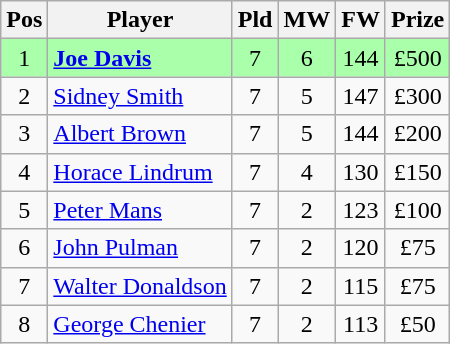<table class="wikitable" style="text-align: center;">
<tr>
<th>Pos</th>
<th>Player</th>
<th>Pld</th>
<th>MW</th>
<th>FW</th>
<th>Prize</th>
</tr>
<tr style="background:#aaffaa;">
<td>1</td>
<td style="text-align:left;"> <strong><a href='#'>Joe Davis</a></strong></td>
<td>7</td>
<td>6</td>
<td>144</td>
<td>£500</td>
</tr>
<tr>
<td>2</td>
<td style="text-align:left;"> <a href='#'>Sidney Smith</a></td>
<td>7</td>
<td>5</td>
<td>147</td>
<td>£300</td>
</tr>
<tr>
<td>3</td>
<td style="text-align:left;"> <a href='#'>Albert Brown</a></td>
<td>7</td>
<td>5</td>
<td>144</td>
<td>£200</td>
</tr>
<tr>
<td>4</td>
<td style="text-align:left;"> <a href='#'>Horace Lindrum</a></td>
<td>7</td>
<td>4</td>
<td>130</td>
<td>£150</td>
</tr>
<tr>
<td>5</td>
<td style="text-align:left;"> <a href='#'>Peter Mans</a></td>
<td>7</td>
<td>2</td>
<td>123</td>
<td>£100</td>
</tr>
<tr>
<td>6</td>
<td style="text-align:left;"> <a href='#'>John Pulman</a></td>
<td>7</td>
<td>2</td>
<td>120</td>
<td>£75</td>
</tr>
<tr>
<td>7</td>
<td style="text-align:left;"> <a href='#'>Walter Donaldson</a></td>
<td>7</td>
<td>2</td>
<td>115</td>
<td>£75</td>
</tr>
<tr>
<td>8</td>
<td style="text-align:left;"> <a href='#'>George Chenier</a></td>
<td>7</td>
<td>2</td>
<td>113</td>
<td>£50</td>
</tr>
</table>
